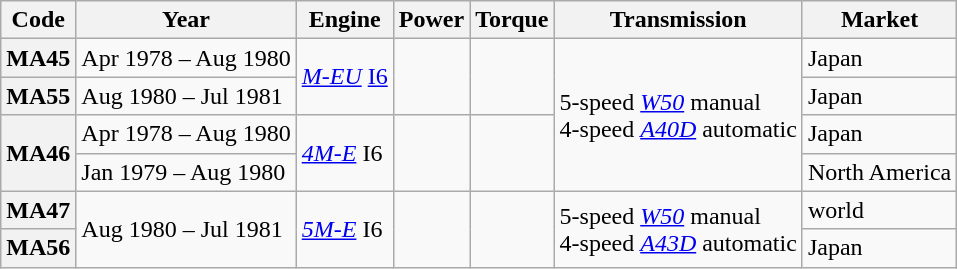<table class=wikitable>
<tr>
<th>Code</th>
<th>Year</th>
<th>Engine</th>
<th>Power</th>
<th>Torque</th>
<th>Transmission</th>
<th>Market</th>
</tr>
<tr>
<th>MA45</th>
<td>Apr 1978 – Aug 1980</td>
<td rowspan=2> <em><a href='#'>M-EU</a></em> <a href='#'>I6</a></td>
<td rowspan=2></td>
<td rowspan=2></td>
<td rowspan=4>5-speed <em><a href='#'>W50</a></em> manual<br>4-speed <em><a href='#'>A40D</a></em> automatic</td>
<td>Japan</td>
</tr>
<tr>
<th>MA55</th>
<td>Aug 1980 – Jul 1981</td>
<td>Japan</td>
</tr>
<tr>
<th rowspan=2>MA46</th>
<td>Apr 1978 – Aug 1980</td>
<td rowspan=2> <em><a href='#'>4M-E</a></em> I6</td>
<td rowspan=2><br></td>
<td rowspan=2></td>
<td>Japan</td>
</tr>
<tr>
<td>Jan 1979 – Aug 1980</td>
<td>North America</td>
</tr>
<tr>
<th>MA47</th>
<td rowspan=3>Aug 1980 – Jul 1981</td>
<td rowspan=3> <em><a href='#'>5M-E</a></em> I6</td>
<td rowspan=3></td>
<td rowspan=3></td>
<td rowspan=3>5-speed <em><a href='#'>W50</a></em> manual<br>4-speed <em><a href='#'>A43D</a></em> automatic</td>
<td>world</td>
</tr>
<tr>
<th>MA56</th>
<td>Japan</td>
</tr>
</table>
